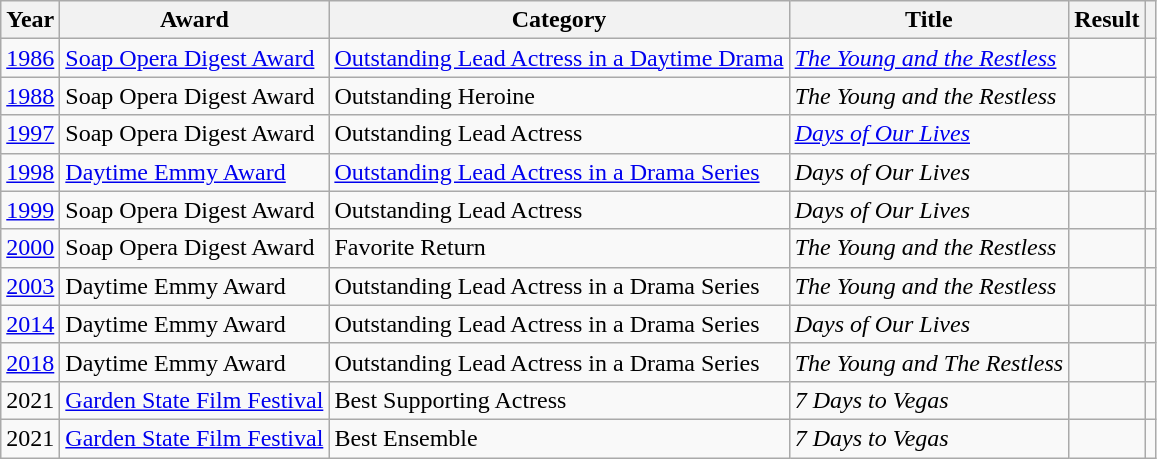<table class="wikitable sortable plainrowheaders">
<tr>
<th scope="col">Year</th>
<th scope="col">Award</th>
<th scope="col">Category</th>
<th scope="col">Title</th>
<th scope="col">Result</th>
<th scope="col" class="unsortable"></th>
</tr>
<tr>
<td style="text-align:center;"><a href='#'>1986</a></td>
<td scope="row"><a href='#'>Soap Opera Digest Award</a></td>
<td><a href='#'>Outstanding Lead Actress in a Daytime Drama</a></td>
<td><em><a href='#'>The Young and the Restless</a></em></td>
<td></td>
<td></td>
</tr>
<tr>
<td style="text-align:center;"><a href='#'>1988</a></td>
<td scope="row">Soap Opera Digest Award</td>
<td>Outstanding Heroine</td>
<td><em>The Young and the Restless</em></td>
<td></td>
<td></td>
</tr>
<tr>
<td style="text-align:center;"><a href='#'>1997</a></td>
<td scope="row">Soap Opera Digest Award</td>
<td>Outstanding Lead Actress</td>
<td><em><a href='#'>Days of Our Lives</a></em></td>
<td></td>
<td></td>
</tr>
<tr>
<td style="text-align:center;"><a href='#'>1998</a></td>
<td scope="row"><a href='#'>Daytime Emmy Award</a></td>
<td><a href='#'>Outstanding Lead Actress in a Drama Series</a></td>
<td><em>Days of Our Lives</em></td>
<td></td>
<td></td>
</tr>
<tr>
<td style="text-align:center;"><a href='#'>1999</a></td>
<td scope="row">Soap Opera Digest Award</td>
<td>Outstanding Lead Actress</td>
<td><em>Days of Our Lives</em></td>
<td></td>
<td></td>
</tr>
<tr>
<td style="text-align:center;"><a href='#'>2000</a></td>
<td scope="row">Soap Opera Digest Award</td>
<td>Favorite Return</td>
<td><em>The Young and the Restless</em></td>
<td></td>
<td></td>
</tr>
<tr>
<td style="text-align:center;"><a href='#'>2003</a></td>
<td scope="row">Daytime Emmy Award</td>
<td>Outstanding Lead Actress in a Drama Series</td>
<td><em>The Young and the Restless</em></td>
<td></td>
<td></td>
</tr>
<tr>
<td style="text-align:center;"><a href='#'>2014</a></td>
<td scope="row">Daytime Emmy Award</td>
<td>Outstanding Lead Actress in a Drama Series</td>
<td><em>Days of Our Lives</em></td>
<td></td>
<td></td>
</tr>
<tr>
<td style="text-align:center;"><a href='#'>2018</a></td>
<td scope="row">Daytime Emmy Award</td>
<td>Outstanding Lead Actress in a Drama Series</td>
<td><em>The Young and The Restless</em></td>
<td></td>
<td></td>
</tr>
<tr>
<td style="text-align:center;">2021</td>
<td scope="row"><a href='#'>Garden State Film Festival</a></td>
<td>Best Supporting Actress</td>
<td><em>7 Days to Vegas</em></td>
<td></td>
<td></td>
</tr>
<tr>
<td style="text-align:center;">2021</td>
<td scope="row"><a href='#'>Garden State Film Festival</a></td>
<td>Best Ensemble</td>
<td><em>7 Days to Vegas</em></td>
<td></td>
<td></td>
</tr>
</table>
